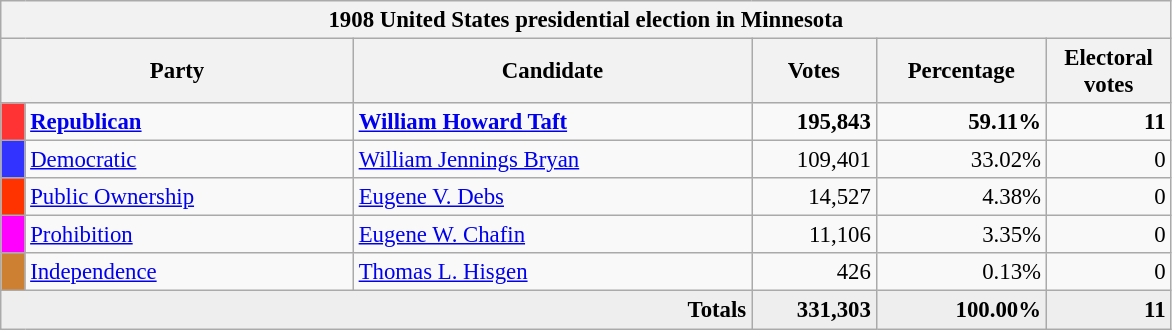<table class="wikitable" style="font-size: 95%;">
<tr>
<th colspan="6">1908 United States presidential election in Minnesota</th>
</tr>
<tr>
<th colspan="2" style="width: 15em">Party</th>
<th style="width: 17em">Candidate</th>
<th style="width: 5em">Votes</th>
<th style="width: 7em">Percentage</th>
<th style="width: 5em">Electoral votes</th>
</tr>
<tr>
<th style="background-color:#FF3333; width: 3px"></th>
<td style="width: 130px"><strong><a href='#'>Republican</a></strong></td>
<td><strong><a href='#'>William Howard Taft</a></strong></td>
<td align="right"><strong>195,843</strong></td>
<td align="right"><strong>59.11%</strong></td>
<td align="right"><strong>11</strong></td>
</tr>
<tr>
<th style="background-color:#3333FF; width: 3px"></th>
<td style="width: 130px"><a href='#'>Democratic</a></td>
<td><a href='#'>William Jennings Bryan</a></td>
<td align="right">109,401</td>
<td align="right">33.02%</td>
<td align="right">0</td>
</tr>
<tr>
<th style="background-color:#FF3300; width: 3px"></th>
<td style="width: 130px"><a href='#'>Public Ownership</a></td>
<td><a href='#'>Eugene V. Debs</a></td>
<td align="right">14,527</td>
<td align="right">4.38%</td>
<td align="right">0</td>
</tr>
<tr>
<th style="background-color:#FF00FF; width: 3px"></th>
<td style="width: 130px"><a href='#'>Prohibition</a></td>
<td><a href='#'>Eugene W. Chafin</a></td>
<td align="right">11,106</td>
<td align="right">3.35%</td>
<td align="right">0</td>
</tr>
<tr>
<th style="background-color:#CD7F32; width: 3px"></th>
<td style="width: 130px"><a href='#'>Independence</a></td>
<td><a href='#'>Thomas L. Hisgen</a></td>
<td align="right">426</td>
<td align="right">0.13%</td>
<td align="right">0</td>
</tr>
<tr bgcolor="#eeeeee">
<td colspan="3" align="right"><strong>Totals</strong></td>
<td align="right"><strong>331,303</strong></td>
<td align="right"><strong>100.00%</strong></td>
<td align="right"><strong>11</strong></td>
</tr>
</table>
